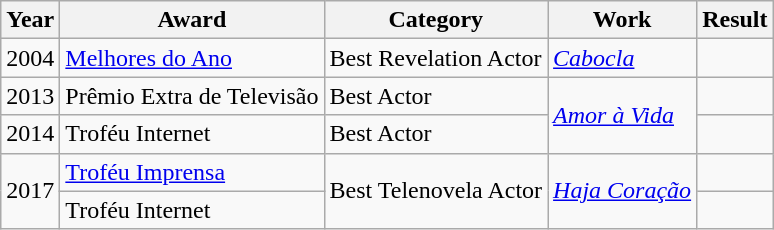<table class="wikitable">
<tr>
<th>Year</th>
<th>Award</th>
<th>Category</th>
<th>Work</th>
<th>Result</th>
</tr>
<tr>
<td>2004</td>
<td><a href='#'>Melhores do Ano</a></td>
<td>Best Revelation Actor</td>
<td><em><a href='#'>Cabocla</a></em></td>
<td></td>
</tr>
<tr>
<td>2013</td>
<td>Prêmio Extra de Televisão</td>
<td>Best Actor</td>
<td rowspan=2><em><a href='#'>Amor à Vida</a></em></td>
<td></td>
</tr>
<tr>
<td>2014</td>
<td>Troféu Internet</td>
<td>Best Actor</td>
<td></td>
</tr>
<tr>
<td rowspan=2>2017</td>
<td><a href='#'>Troféu Imprensa</a></td>
<td rowspan=2>Best Telenovela Actor</td>
<td rowspan=2><em><a href='#'>Haja Coração</a></em></td>
<td></td>
</tr>
<tr>
<td>Troféu Internet</td>
<td></td>
</tr>
</table>
